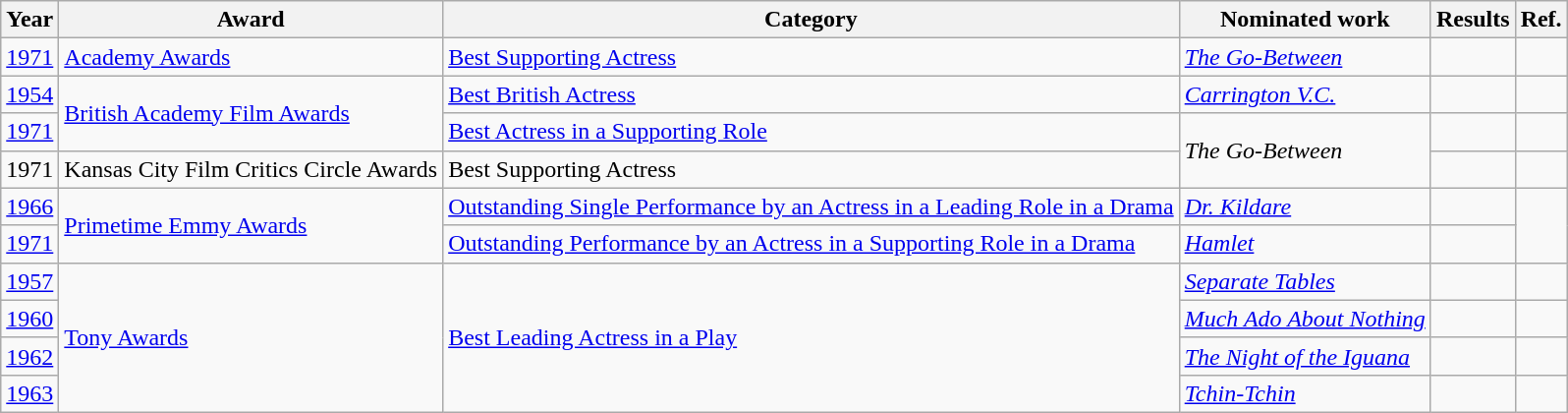<table class="wikitable">
<tr>
<th>Year</th>
<th>Award</th>
<th>Category</th>
<th>Nominated work</th>
<th>Results</th>
<th>Ref.</th>
</tr>
<tr>
<td><a href='#'>1971</a></td>
<td><a href='#'>Academy Awards</a></td>
<td><a href='#'>Best Supporting Actress</a></td>
<td><em><a href='#'>The Go-Between</a></em></td>
<td></td>
<td align="center"></td>
</tr>
<tr>
<td><a href='#'>1954</a></td>
<td rowspan="2"><a href='#'>British Academy Film Awards</a></td>
<td><a href='#'>Best British Actress</a></td>
<td><em><a href='#'>Carrington V.C.</a></em></td>
<td></td>
<td align="center"></td>
</tr>
<tr>
<td><a href='#'>1971</a></td>
<td><a href='#'>Best Actress in a Supporting Role</a></td>
<td rowspan="2"><em>The Go-Between</em></td>
<td></td>
<td align="center"></td>
</tr>
<tr>
<td>1971</td>
<td>Kansas City Film Critics Circle Awards</td>
<td>Best Supporting Actress</td>
<td></td>
<td align="center"></td>
</tr>
<tr>
<td><a href='#'>1966</a></td>
<td rowspan="2"><a href='#'>Primetime Emmy Awards</a></td>
<td><a href='#'>Outstanding Single Performance by an Actress in a Leading Role in a Drama</a></td>
<td><em><a href='#'>Dr. Kildare</a></em></td>
<td></td>
<td align="center" rowspan="2"></td>
</tr>
<tr>
<td><a href='#'>1971</a></td>
<td><a href='#'>Outstanding Performance by an Actress in a Supporting Role in a Drama</a></td>
<td><em><a href='#'>Hamlet</a></em></td>
<td></td>
</tr>
<tr>
<td><a href='#'>1957</a></td>
<td rowspan="4"><a href='#'>Tony Awards</a></td>
<td rowspan="4"><a href='#'>Best Leading Actress in a Play</a></td>
<td><em><a href='#'>Separate Tables</a></em></td>
<td></td>
<td align="center"></td>
</tr>
<tr>
<td><a href='#'>1960</a></td>
<td><em><a href='#'>Much Ado About Nothing</a></em></td>
<td></td>
<td align="center"></td>
</tr>
<tr>
<td><a href='#'>1962</a></td>
<td><em><a href='#'>The Night of the Iguana</a></em></td>
<td></td>
<td align="center"></td>
</tr>
<tr>
<td><a href='#'>1963</a></td>
<td><em><a href='#'>Tchin-Tchin</a></em></td>
<td></td>
<td align="center"></td>
</tr>
</table>
